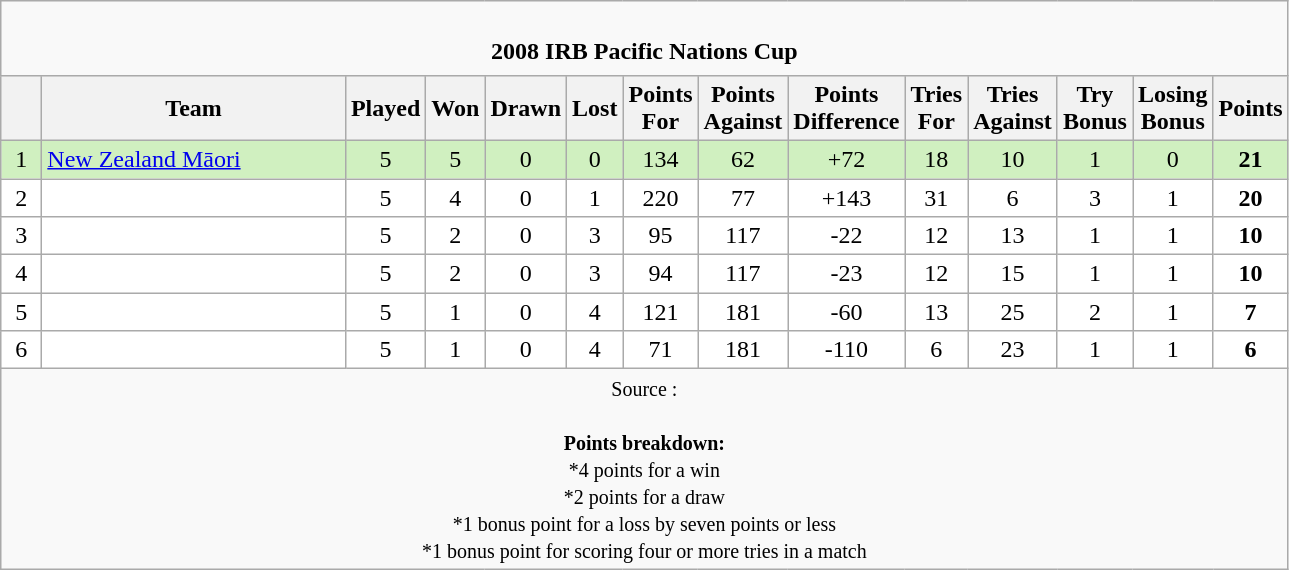<table class="wikitable" style="text-align: center;">
<tr>
<td colspan="14" cellpadding="0" cellspacing="0"><br><table border="0" width="100%" cellpadding="0" cellspacing="0">
<tr>
<td style="border:0px"><strong>2008 IRB Pacific Nations Cup</strong></td>
</tr>
</table>
</td>
</tr>
<tr>
<th bgcolor="#efefef" width="20"></th>
<th bgcolor="#efefef" width="195">Team</th>
<th bgcolor="#efefef" width="20">Played</th>
<th bgcolor="#efefef" width="20">Won</th>
<th bgcolor="#efefef" width="20">Drawn</th>
<th bgcolor="#efefef" width="20">Lost</th>
<th bgcolor="#efefef" width="20">Points For</th>
<th bgcolor="#efefef" width="20">Points Against</th>
<th bgcolor="#efefef" width="20">Points Difference</th>
<th bgcolor="#efefef" width="20">Tries For</th>
<th bgcolor="#efefef" width="20">Tries Against</th>
<th bgcolor="#efefef" width="20">Try Bonus</th>
<th bgcolor="#efefef" width="20">Losing Bonus</th>
<th bgcolor="#efefef" width="20">Points<br></th>
</tr>
<tr bgcolor=#D0F0C0 align=center>
<td>1</td>
<td align=left> <a href='#'>New Zealand Māori</a></td>
<td>5</td>
<td>5</td>
<td>0</td>
<td>0</td>
<td>134</td>
<td>62</td>
<td>+72</td>
<td>18</td>
<td>10</td>
<td>1</td>
<td>0</td>
<td><strong>21</strong></td>
</tr>
<tr bgcolor=#ffffff align=center>
<td>2</td>
<td align=left></td>
<td>5</td>
<td>4</td>
<td>0</td>
<td>1</td>
<td>220</td>
<td>77</td>
<td>+143</td>
<td>31</td>
<td>6</td>
<td>3</td>
<td>1</td>
<td><strong>20</strong></td>
</tr>
<tr bgcolor=#ffffff align=center>
<td>3</td>
<td align=left></td>
<td>5</td>
<td>2</td>
<td>0</td>
<td>3</td>
<td>95</td>
<td>117</td>
<td>-22</td>
<td>12</td>
<td>13</td>
<td>1</td>
<td>1</td>
<td><strong>10</strong></td>
</tr>
<tr bgcolor=#ffffff align=center>
<td>4</td>
<td align=left></td>
<td>5</td>
<td>2</td>
<td>0</td>
<td>3</td>
<td>94</td>
<td>117</td>
<td>-23</td>
<td>12</td>
<td>15</td>
<td>1</td>
<td>1</td>
<td><strong>10</strong></td>
</tr>
<tr bgcolor=#ffffff align=center>
<td>5</td>
<td align=left></td>
<td>5</td>
<td>1</td>
<td>0</td>
<td>4</td>
<td>121</td>
<td>181</td>
<td>-60</td>
<td>13</td>
<td>25</td>
<td>2</td>
<td>1</td>
<td><strong>7</strong></td>
</tr>
<tr bgcolor=#ffffff align=center>
<td>6</td>
<td align=left></td>
<td>5</td>
<td>1</td>
<td>0</td>
<td>4</td>
<td>71</td>
<td>181</td>
<td>-110</td>
<td>6</td>
<td>23</td>
<td>1</td>
<td>1</td>
<td><strong>6</strong></td>
</tr>
<tr |align=left|>
<td colspan="14" style="border:0px"><small>Source : <br><br><strong>Points breakdown:</strong><br>*4 points for a win<br>*2 points for a draw<br>*1 bonus point for a loss by seven points or less<br>*1 bonus point for scoring four or more tries in a match</small></td>
</tr>
</table>
